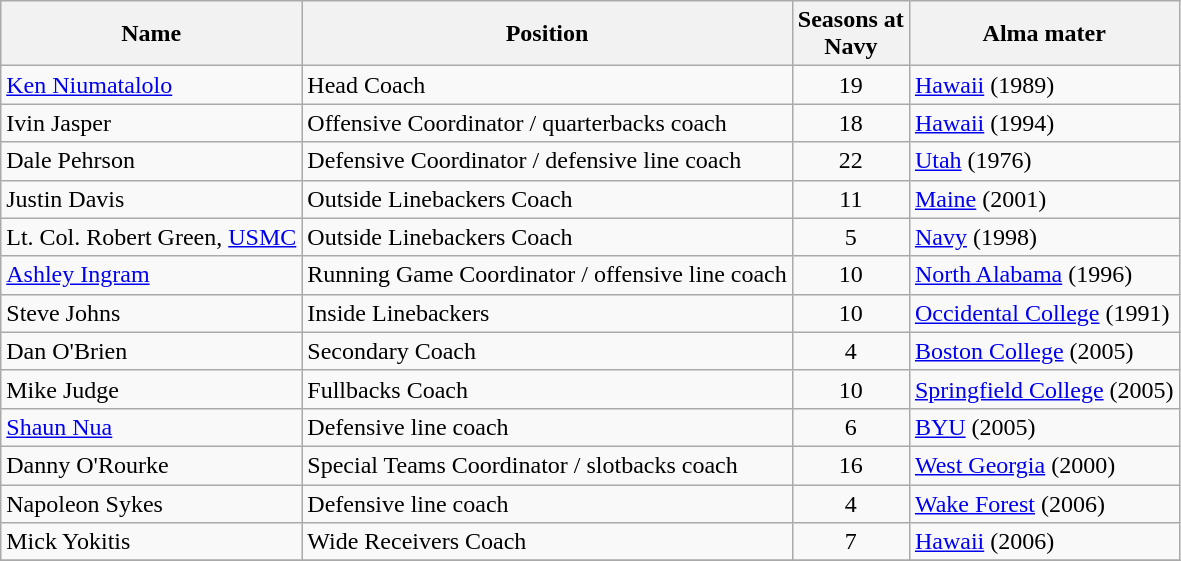<table class="wikitable" border="1" style="font-size:100%;">
<tr>
<th>Name</th>
<th>Position</th>
<th>Seasons at<br>Navy</th>
<th>Alma mater</th>
</tr>
<tr>
<td><a href='#'>Ken Niumatalolo</a></td>
<td>Head Coach</td>
<td align=center>19</td>
<td><a href='#'>Hawaii</a> (1989)</td>
</tr>
<tr>
<td>Ivin Jasper</td>
<td>Offensive Coordinator / quarterbacks coach</td>
<td align=center>18</td>
<td><a href='#'>Hawaii</a> (1994)</td>
</tr>
<tr>
<td>Dale Pehrson</td>
<td>Defensive Coordinator / defensive line coach</td>
<td align=center>22</td>
<td><a href='#'>Utah</a> (1976)</td>
</tr>
<tr>
<td>Justin Davis</td>
<td>Outside Linebackers Coach</td>
<td align=center>11</td>
<td><a href='#'>Maine</a> (2001)</td>
</tr>
<tr>
<td>Lt. Col. Robert Green, <a href='#'>USMC</a></td>
<td>Outside Linebackers Coach</td>
<td align=center>5</td>
<td><a href='#'>Navy</a> (1998)</td>
</tr>
<tr>
<td><a href='#'>Ashley Ingram</a></td>
<td>Running Game Coordinator / offensive line coach</td>
<td align=center>10</td>
<td><a href='#'>North Alabama</a> (1996)</td>
</tr>
<tr>
<td>Steve Johns</td>
<td>Inside Linebackers</td>
<td align=center>10</td>
<td><a href='#'>Occidental College</a> (1991)</td>
</tr>
<tr>
<td>Dan O'Brien</td>
<td>Secondary Coach</td>
<td align=center>4</td>
<td><a href='#'>Boston College</a> (2005)</td>
</tr>
<tr>
<td>Mike Judge</td>
<td>Fullbacks Coach</td>
<td align=center>10</td>
<td><a href='#'>Springfield College</a> (2005)</td>
</tr>
<tr>
<td><a href='#'>Shaun Nua</a></td>
<td>Defensive line coach</td>
<td align=center>6</td>
<td><a href='#'>BYU</a> (2005)</td>
</tr>
<tr>
<td>Danny O'Rourke</td>
<td>Special Teams Coordinator / slotbacks coach</td>
<td align=center>16</td>
<td><a href='#'>West Georgia</a> (2000)</td>
</tr>
<tr>
<td>Napoleon Sykes</td>
<td>Defensive line coach</td>
<td align=center>4</td>
<td><a href='#'>Wake Forest</a> (2006)</td>
</tr>
<tr>
<td>Mick Yokitis</td>
<td>Wide Receivers Coach</td>
<td align=center>7</td>
<td><a href='#'>Hawaii</a> (2006)</td>
</tr>
<tr>
</tr>
</table>
